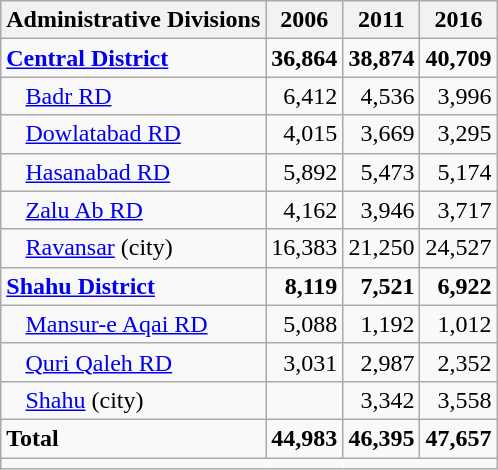<table class="wikitable">
<tr>
<th>Administrative Divisions</th>
<th>2006</th>
<th>2011</th>
<th>2016</th>
</tr>
<tr>
<td><strong><a href='#'>Central District</a></strong></td>
<td style="text-align: right;"><strong>36,864</strong></td>
<td style="text-align: right;"><strong>38,874</strong></td>
<td style="text-align: right;"><strong>40,709</strong></td>
</tr>
<tr>
<td style="padding-left: 1em;"><a href='#'>Badr RD</a></td>
<td style="text-align: right;">6,412</td>
<td style="text-align: right;">4,536</td>
<td style="text-align: right;">3,996</td>
</tr>
<tr>
<td style="padding-left: 1em;"><a href='#'>Dowlatabad RD</a></td>
<td style="text-align: right;">4,015</td>
<td style="text-align: right;">3,669</td>
<td style="text-align: right;">3,295</td>
</tr>
<tr>
<td style="padding-left: 1em;"><a href='#'>Hasanabad RD</a></td>
<td style="text-align: right;">5,892</td>
<td style="text-align: right;">5,473</td>
<td style="text-align: right;">5,174</td>
</tr>
<tr>
<td style="padding-left: 1em;"><a href='#'>Zalu Ab RD</a></td>
<td style="text-align: right;">4,162</td>
<td style="text-align: right;">3,946</td>
<td style="text-align: right;">3,717</td>
</tr>
<tr>
<td style="padding-left: 1em;"><a href='#'>Ravansar</a> (city)</td>
<td style="text-align: right;">16,383</td>
<td style="text-align: right;">21,250</td>
<td style="text-align: right;">24,527</td>
</tr>
<tr>
<td><strong><a href='#'>Shahu District</a></strong></td>
<td style="text-align: right;"><strong>8,119</strong></td>
<td style="text-align: right;"><strong>7,521</strong></td>
<td style="text-align: right;"><strong>6,922</strong></td>
</tr>
<tr>
<td style="padding-left: 1em;"><a href='#'>Mansur-e Aqai RD</a></td>
<td style="text-align: right;">5,088</td>
<td style="text-align: right;">1,192</td>
<td style="text-align: right;">1,012</td>
</tr>
<tr>
<td style="padding-left: 1em;"><a href='#'>Quri Qaleh RD</a></td>
<td style="text-align: right;">3,031</td>
<td style="text-align: right;">2,987</td>
<td style="text-align: right;">2,352</td>
</tr>
<tr>
<td style="padding-left: 1em;"><a href='#'>Shahu</a> (city)</td>
<td style="text-align: right;"></td>
<td style="text-align: right;">3,342</td>
<td style="text-align: right;">3,558</td>
</tr>
<tr>
<td><strong>Total</strong></td>
<td style="text-align: right;"><strong>44,983</strong></td>
<td style="text-align: right;"><strong>46,395</strong></td>
<td style="text-align: right;"><strong>47,657</strong></td>
</tr>
<tr>
<td colspan=4></td>
</tr>
</table>
